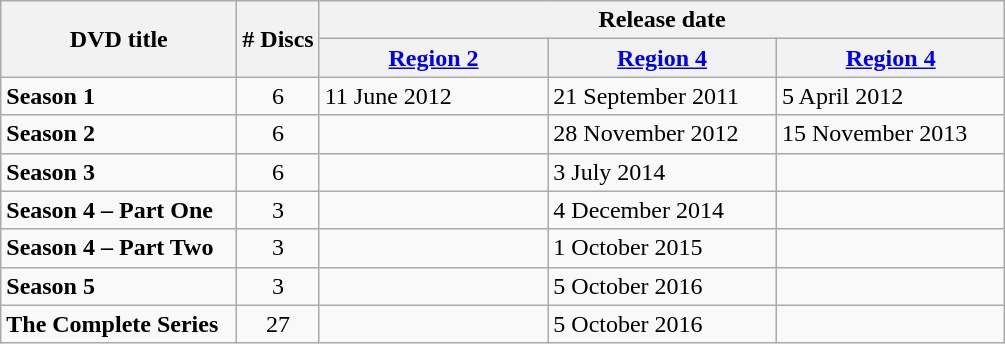<table class="wikitable">
<tr>
<th width="150" rowspan="2">DVD title</th>
<th rowspan="2"># Discs</th>
<th colspan="3">Release date</th>
</tr>
<tr>
<th width="145"><a href='#'>Region 2</a> </th>
<th width="145"><a href='#'>Region 4</a> </th>
<th width="145"><a href='#'>Region 4</a> </th>
</tr>
<tr>
<td><strong>Season 1</strong></td>
<td align="center">6</td>
<td>11 June 2012</td>
<td>21 September 2011</td>
<td>5 April 2012</td>
</tr>
<tr>
<td><strong>Season 2</strong></td>
<td align="center">6</td>
<td></td>
<td>28 November 2012</td>
<td>15 November 2013</td>
</tr>
<tr>
<td><strong>Season 3</strong></td>
<td align="center">6</td>
<td></td>
<td>3 July 2014</td>
<td></td>
</tr>
<tr>
<td><strong>Season 4 – Part One</strong></td>
<td align="center">3</td>
<td></td>
<td>4 December 2014</td>
<td></td>
</tr>
<tr>
<td><strong>Season 4 – Part Two</strong></td>
<td align="center">3</td>
<td></td>
<td>1 October 2015</td>
<td></td>
</tr>
<tr>
<td><strong>Season 5</strong></td>
<td align="center">3</td>
<td></td>
<td>5 October 2016</td>
<td></td>
</tr>
<tr>
<td><strong>The Complete Series</strong></td>
<td align="center">27</td>
<td></td>
<td>5 October 2016</td>
<td></td>
</tr>
</table>
